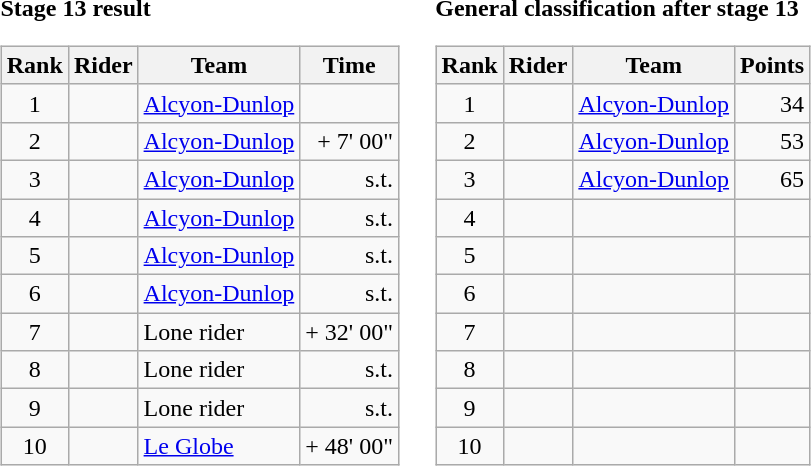<table>
<tr>
<td><strong>Stage 13 result</strong><br><table class="wikitable">
<tr>
<th scope="col">Rank</th>
<th scope="col">Rider</th>
<th scope="col">Team</th>
<th scope="col">Time</th>
</tr>
<tr>
<td style="text-align:center;">1</td>
<td></td>
<td><a href='#'>Alcyon-Dunlop</a></td>
<td style="text-align:right;"></td>
</tr>
<tr>
<td style="text-align:center;">2</td>
<td></td>
<td><a href='#'>Alcyon-Dunlop</a></td>
<td style="text-align:right;">+ 7' 00"</td>
</tr>
<tr>
<td style="text-align:center;">3</td>
<td></td>
<td><a href='#'>Alcyon-Dunlop</a></td>
<td style="text-align:right;">s.t.</td>
</tr>
<tr>
<td style="text-align:center;">4</td>
<td></td>
<td><a href='#'>Alcyon-Dunlop</a></td>
<td style="text-align:right;">s.t.</td>
</tr>
<tr>
<td style="text-align:center;">5</td>
<td></td>
<td><a href='#'>Alcyon-Dunlop</a></td>
<td style="text-align:right;">s.t.</td>
</tr>
<tr>
<td style="text-align:center;">6</td>
<td></td>
<td><a href='#'>Alcyon-Dunlop</a></td>
<td style="text-align:right;">s.t.</td>
</tr>
<tr>
<td style="text-align:center;">7</td>
<td></td>
<td>Lone rider</td>
<td style="text-align:right;">+ 32' 00"</td>
</tr>
<tr>
<td style="text-align:center;">8</td>
<td></td>
<td>Lone rider</td>
<td style="text-align:right;">s.t.</td>
</tr>
<tr>
<td style="text-align:center;">9</td>
<td></td>
<td>Lone rider</td>
<td style="text-align:right;">s.t.</td>
</tr>
<tr>
<td style="text-align:center;">10</td>
<td></td>
<td><a href='#'>Le Globe</a></td>
<td style="text-align:right;">+ 48' 00"</td>
</tr>
</table>
</td>
<td></td>
<td><strong>General classification after stage 13</strong><br><table class="wikitable">
<tr>
<th scope="col">Rank</th>
<th scope="col">Rider</th>
<th scope="col">Team</th>
<th scope="col">Points</th>
</tr>
<tr>
<td style="text-align:center;">1</td>
<td></td>
<td><a href='#'>Alcyon-Dunlop</a></td>
<td style="text-align:right;">34</td>
</tr>
<tr>
<td style="text-align:center;">2</td>
<td></td>
<td><a href='#'>Alcyon-Dunlop</a></td>
<td style="text-align:right;">53</td>
</tr>
<tr>
<td style="text-align:center;">3</td>
<td></td>
<td><a href='#'>Alcyon-Dunlop</a></td>
<td style="text-align:right;">65</td>
</tr>
<tr>
<td style="text-align:center;">4</td>
<td></td>
<td></td>
<td></td>
</tr>
<tr>
<td style="text-align:center;">5</td>
<td></td>
<td></td>
<td></td>
</tr>
<tr>
<td style="text-align:center;">6</td>
<td></td>
<td></td>
<td></td>
</tr>
<tr>
<td style="text-align:center;">7</td>
<td></td>
<td></td>
<td></td>
</tr>
<tr>
<td style="text-align:center;">8</td>
<td></td>
<td></td>
<td></td>
</tr>
<tr>
<td style="text-align:center;">9</td>
<td></td>
<td></td>
<td></td>
</tr>
<tr>
<td style="text-align:center;">10</td>
<td></td>
<td></td>
<td></td>
</tr>
</table>
</td>
</tr>
</table>
